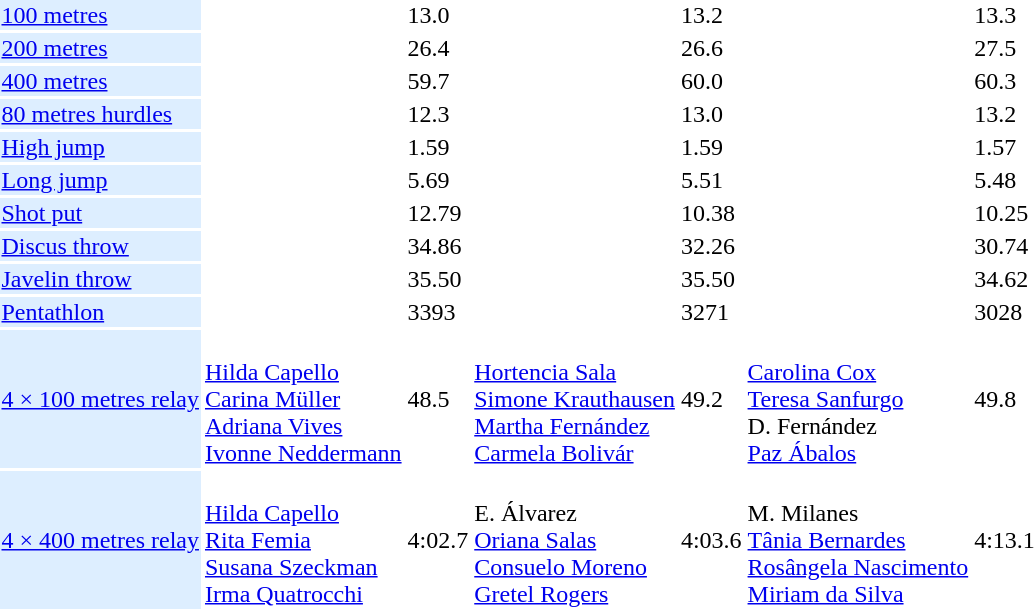<table>
<tr>
<td bgcolor = DDEEFF><a href='#'>100 metres</a></td>
<td></td>
<td>13.0</td>
<td></td>
<td>13.2</td>
<td></td>
<td>13.3</td>
</tr>
<tr>
<td bgcolor = DDEEFF><a href='#'>200 metres</a></td>
<td></td>
<td>26.4</td>
<td></td>
<td>26.6</td>
<td></td>
<td>27.5</td>
</tr>
<tr>
<td bgcolor = DDEEFF><a href='#'>400 metres</a></td>
<td></td>
<td>59.7</td>
<td></td>
<td>60.0</td>
<td></td>
<td>60.3</td>
</tr>
<tr>
<td bgcolor = DDEEFF><a href='#'>80 metres hurdles</a></td>
<td></td>
<td>12.3</td>
<td></td>
<td>13.0</td>
<td></td>
<td>13.2</td>
</tr>
<tr>
<td bgcolor = DDEEFF><a href='#'>High jump</a></td>
<td></td>
<td>1.59</td>
<td></td>
<td>1.59</td>
<td></td>
<td>1.57</td>
</tr>
<tr>
<td bgcolor = DDEEFF><a href='#'>Long jump</a></td>
<td></td>
<td>5.69</td>
<td></td>
<td>5.51</td>
<td></td>
<td>5.48</td>
</tr>
<tr>
<td bgcolor = DDEEFF><a href='#'>Shot put</a></td>
<td></td>
<td>12.79</td>
<td></td>
<td>10.38</td>
<td></td>
<td>10.25</td>
</tr>
<tr>
<td bgcolor = DDEEFF><a href='#'>Discus throw</a></td>
<td></td>
<td>34.86</td>
<td></td>
<td>32.26</td>
<td></td>
<td>30.74</td>
</tr>
<tr>
<td bgcolor = DDEEFF><a href='#'>Javelin throw</a></td>
<td></td>
<td>35.50</td>
<td></td>
<td>35.50</td>
<td></td>
<td>34.62</td>
</tr>
<tr>
<td bgcolor = DDEEFF><a href='#'>Pentathlon</a></td>
<td></td>
<td>3393</td>
<td></td>
<td>3271</td>
<td></td>
<td>3028</td>
</tr>
<tr>
<td bgcolor = DDEEFF><a href='#'>4 × 100 metres relay</a></td>
<td>  <br> <a href='#'>Hilda Capello</a> <br> <a href='#'>Carina Müller</a> <br> <a href='#'>Adriana Vives</a> <br> <a href='#'>Ivonne Neddermann</a></td>
<td>48.5</td>
<td> <br> <a href='#'>Hortencia Sala</a> <br> <a href='#'>Simone Krauthausen</a> <br> <a href='#'>Martha Fernández</a> <br> <a href='#'>Carmela Bolivár</a></td>
<td>49.2</td>
<td> <br> <a href='#'>Carolina Cox</a> <br> <a href='#'>Teresa Sanfurgo</a> <br> D. Fernández <br> <a href='#'>Paz Ábalos</a></td>
<td>49.8</td>
</tr>
<tr>
<td bgcolor = DDEEFF><a href='#'>4 × 400 metres relay</a></td>
<td> <br> <a href='#'>Hilda Capello</a> <br> <a href='#'>Rita Femia</a> <br> <a href='#'>Susana Szeckman</a> <br> <a href='#'>Irma Quatrocchi</a></td>
<td>4:02.7</td>
<td> <br> E. Álvarez <br> <a href='#'>Oriana Salas</a> <br> <a href='#'>Consuelo Moreno</a> <br> <a href='#'>Gretel Rogers</a></td>
<td>4:03.6</td>
<td> <br> M. Milanes <br> <a href='#'>Tânia Bernardes</a> <br> <a href='#'>Rosângela Nascimento</a> <br> <a href='#'>Miriam da Silva</a></td>
<td>4:13.1</td>
</tr>
</table>
